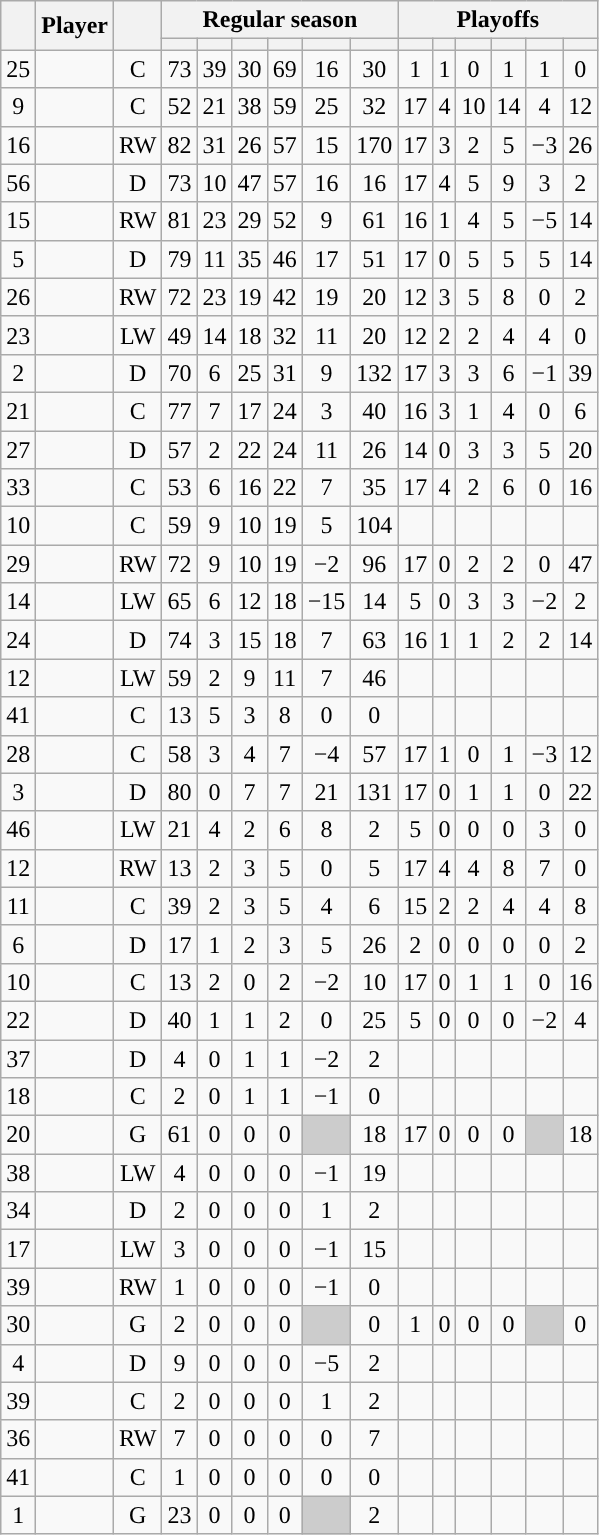<table class="wikitable sortable plainrowheaders" style="text-align:center;">
<tr>
<th scope="col" data-sort-type="number" rowspan="2"></th>
<th scope="col" rowspan="2">Player</th>
<th scope="col" rowspan="2"></th>
<th scope=colgroup colspan=6>Regular season</th>
<th scope=colgroup colspan=6>Playoffs</th>
</tr>
<tr>
<th scope="col" data-sort-type="number"></th>
<th scope="col" data-sort-type="number"></th>
<th scope="col" data-sort-type="number"></th>
<th scope="col" data-sort-type="number"></th>
<th scope="col" data-sort-type="number"></th>
<th scope="col" data-sort-type="number"></th>
<th scope="col" data-sort-type="number"></th>
<th scope="col" data-sort-type="number"></th>
<th scope="col" data-sort-type="number"></th>
<th scope="col" data-sort-type="number"></th>
<th scope="col" data-sort-type="number"></th>
<th scope="col" data-sort-type="number"></th>
</tr>
<tr>
<td scope="row">25</td>
<td align="left"></td>
<td>C</td>
<td>73</td>
<td>39</td>
<td>30</td>
<td>69</td>
<td>16</td>
<td>30</td>
<td>1</td>
<td>1</td>
<td>0</td>
<td>1</td>
<td>1</td>
<td>0</td>
</tr>
<tr>
<td scope="row">9</td>
<td align="left"></td>
<td>C</td>
<td>52</td>
<td>21</td>
<td>38</td>
<td>59</td>
<td>25</td>
<td>32</td>
<td>17</td>
<td>4</td>
<td>10</td>
<td>14</td>
<td>4</td>
<td>12</td>
</tr>
<tr>
<td scope="row">16</td>
<td align="left"></td>
<td>RW</td>
<td>82</td>
<td>31</td>
<td>26</td>
<td>57</td>
<td>15</td>
<td>170</td>
<td>17</td>
<td>3</td>
<td>2</td>
<td>5</td>
<td>−3</td>
<td>26</td>
</tr>
<tr>
<td scope="row">56</td>
<td align="left"></td>
<td>D</td>
<td>73</td>
<td>10</td>
<td>47</td>
<td>57</td>
<td>16</td>
<td>16</td>
<td>17</td>
<td>4</td>
<td>5</td>
<td>9</td>
<td>3</td>
<td>2</td>
</tr>
<tr>
<td scope="row">15</td>
<td align="left"></td>
<td>RW</td>
<td>81</td>
<td>23</td>
<td>29</td>
<td>52</td>
<td>9</td>
<td>61</td>
<td>16</td>
<td>1</td>
<td>4</td>
<td>5</td>
<td>−5</td>
<td>14</td>
</tr>
<tr>
<td scope="row">5</td>
<td align="left"></td>
<td>D</td>
<td>79</td>
<td>11</td>
<td>35</td>
<td>46</td>
<td>17</td>
<td>51</td>
<td>17</td>
<td>0</td>
<td>5</td>
<td>5</td>
<td>5</td>
<td>14</td>
</tr>
<tr>
<td scope="row">26</td>
<td align="left"></td>
<td>RW</td>
<td>72</td>
<td>23</td>
<td>19</td>
<td>42</td>
<td>19</td>
<td>20</td>
<td>12</td>
<td>3</td>
<td>5</td>
<td>8</td>
<td>0</td>
<td>2</td>
</tr>
<tr>
<td scope="row">23</td>
<td align="left"></td>
<td>LW</td>
<td>49</td>
<td>14</td>
<td>18</td>
<td>32</td>
<td>11</td>
<td>20</td>
<td>12</td>
<td>2</td>
<td>2</td>
<td>4</td>
<td>4</td>
<td>0</td>
</tr>
<tr>
<td scope="row">2</td>
<td align="left"></td>
<td>D</td>
<td>70</td>
<td>6</td>
<td>25</td>
<td>31</td>
<td>9</td>
<td>132</td>
<td>17</td>
<td>3</td>
<td>3</td>
<td>6</td>
<td>−1</td>
<td>39</td>
</tr>
<tr>
<td scope="row">21</td>
<td align="left"></td>
<td>C</td>
<td>77</td>
<td>7</td>
<td>17</td>
<td>24</td>
<td>3</td>
<td>40</td>
<td>16</td>
<td>3</td>
<td>1</td>
<td>4</td>
<td>0</td>
<td>6</td>
</tr>
<tr>
<td scope="row">27</td>
<td align="left"></td>
<td>D</td>
<td>57</td>
<td>2</td>
<td>22</td>
<td>24</td>
<td>11</td>
<td>26</td>
<td>14</td>
<td>0</td>
<td>3</td>
<td>3</td>
<td>5</td>
<td>20</td>
</tr>
<tr>
<td scope="row">33</td>
<td align="left"></td>
<td>C</td>
<td>53</td>
<td>6</td>
<td>16</td>
<td>22</td>
<td>7</td>
<td>35</td>
<td>17</td>
<td>4</td>
<td>2</td>
<td>6</td>
<td>0</td>
<td>16</td>
</tr>
<tr>
<td scope="row">10</td>
<td align="left"></td>
<td>C</td>
<td>59</td>
<td>9</td>
<td>10</td>
<td>19</td>
<td>5</td>
<td>104</td>
<td></td>
<td></td>
<td></td>
<td></td>
<td></td>
<td></td>
</tr>
<tr>
<td scope="row">29</td>
<td align="left"></td>
<td>RW</td>
<td>72</td>
<td>9</td>
<td>10</td>
<td>19</td>
<td>−2</td>
<td>96</td>
<td>17</td>
<td>0</td>
<td>2</td>
<td>2</td>
<td>0</td>
<td>47</td>
</tr>
<tr>
<td scope="row">14</td>
<td align="left"></td>
<td>LW</td>
<td>65</td>
<td>6</td>
<td>12</td>
<td>18</td>
<td>−15</td>
<td>14</td>
<td>5</td>
<td>0</td>
<td>3</td>
<td>3</td>
<td>−2</td>
<td>2</td>
</tr>
<tr>
<td scope="row">24</td>
<td align="left"></td>
<td>D</td>
<td>74</td>
<td>3</td>
<td>15</td>
<td>18</td>
<td>7</td>
<td>63</td>
<td>16</td>
<td>1</td>
<td>1</td>
<td>2</td>
<td>2</td>
<td>14</td>
</tr>
<tr>
<td scope="row">12</td>
<td align="left"></td>
<td>LW</td>
<td>59</td>
<td>2</td>
<td>9</td>
<td>11</td>
<td>7</td>
<td>46</td>
<td></td>
<td></td>
<td></td>
<td></td>
<td></td>
<td></td>
</tr>
<tr>
<td scope="row">41</td>
<td align="left"></td>
<td>C</td>
<td>13</td>
<td>5</td>
<td>3</td>
<td>8</td>
<td>0</td>
<td>0</td>
<td></td>
<td></td>
<td></td>
<td></td>
<td></td>
<td></td>
</tr>
<tr>
<td scope="row">28</td>
<td align="left"></td>
<td>C</td>
<td>58</td>
<td>3</td>
<td>4</td>
<td>7</td>
<td>−4</td>
<td>57</td>
<td>17</td>
<td>1</td>
<td>0</td>
<td>1</td>
<td>−3</td>
<td>12</td>
</tr>
<tr>
<td scope="row">3</td>
<td align="left"></td>
<td>D</td>
<td>80</td>
<td>0</td>
<td>7</td>
<td>7</td>
<td>21</td>
<td>131</td>
<td>17</td>
<td>0</td>
<td>1</td>
<td>1</td>
<td>0</td>
<td>22</td>
</tr>
<tr>
<td scope="row">46</td>
<td align="left"></td>
<td>LW</td>
<td>21</td>
<td>4</td>
<td>2</td>
<td>6</td>
<td>8</td>
<td>2</td>
<td>5</td>
<td>0</td>
<td>0</td>
<td>0</td>
<td>3</td>
<td>0</td>
</tr>
<tr>
<td scope="row">12</td>
<td align="left"></td>
<td>RW</td>
<td>13</td>
<td>2</td>
<td>3</td>
<td>5</td>
<td>0</td>
<td>5</td>
<td>17</td>
<td>4</td>
<td>4</td>
<td>8</td>
<td>7</td>
<td>0</td>
</tr>
<tr>
<td scope="row">11</td>
<td align="left"></td>
<td>C</td>
<td>39</td>
<td>2</td>
<td>3</td>
<td>5</td>
<td>4</td>
<td>6</td>
<td>15</td>
<td>2</td>
<td>2</td>
<td>4</td>
<td>4</td>
<td>8</td>
</tr>
<tr>
<td scope="row">6</td>
<td align="left"></td>
<td>D</td>
<td>17</td>
<td>1</td>
<td>2</td>
<td>3</td>
<td>5</td>
<td>26</td>
<td>2</td>
<td>0</td>
<td>0</td>
<td>0</td>
<td>0</td>
<td>2</td>
</tr>
<tr>
<td scope="row">10</td>
<td align="left"></td>
<td>C</td>
<td>13</td>
<td>2</td>
<td>0</td>
<td>2</td>
<td>−2</td>
<td>10</td>
<td>17</td>
<td>0</td>
<td>1</td>
<td>1</td>
<td>0</td>
<td>16</td>
</tr>
<tr>
<td scope="row">22</td>
<td align="left"></td>
<td>D</td>
<td>40</td>
<td>1</td>
<td>1</td>
<td>2</td>
<td>0</td>
<td>25</td>
<td>5</td>
<td>0</td>
<td>0</td>
<td>0</td>
<td>−2</td>
<td>4</td>
</tr>
<tr>
<td scope="row">37</td>
<td align="left"></td>
<td>D</td>
<td>4</td>
<td>0</td>
<td>1</td>
<td>1</td>
<td>−2</td>
<td>2</td>
<td></td>
<td></td>
<td></td>
<td></td>
<td></td>
<td></td>
</tr>
<tr>
<td scope="row">18</td>
<td align="left"></td>
<td>C</td>
<td>2</td>
<td>0</td>
<td>1</td>
<td>1</td>
<td>−1</td>
<td>0</td>
<td></td>
<td></td>
<td></td>
<td></td>
<td></td>
<td></td>
</tr>
<tr>
<td scope="row">20</td>
<td align="left"></td>
<td>G</td>
<td>61</td>
<td>0</td>
<td>0</td>
<td>0</td>
<td style="background:#ccc"></td>
<td>18</td>
<td>17</td>
<td>0</td>
<td>0</td>
<td>0</td>
<td style="background:#ccc"></td>
<td>18</td>
</tr>
<tr>
<td scope="row">38</td>
<td align="left"></td>
<td>LW</td>
<td>4</td>
<td>0</td>
<td>0</td>
<td>0</td>
<td>−1</td>
<td>19</td>
<td></td>
<td></td>
<td></td>
<td></td>
<td></td>
<td></td>
</tr>
<tr>
<td scope="row">34</td>
<td align="left"></td>
<td>D</td>
<td>2</td>
<td>0</td>
<td>0</td>
<td>0</td>
<td>1</td>
<td>2</td>
<td></td>
<td></td>
<td></td>
<td></td>
<td></td>
<td></td>
</tr>
<tr>
<td scope="row">17</td>
<td align="left"></td>
<td>LW</td>
<td>3</td>
<td>0</td>
<td>0</td>
<td>0</td>
<td>−1</td>
<td>15</td>
<td></td>
<td></td>
<td></td>
<td></td>
<td></td>
<td></td>
</tr>
<tr>
<td scope="row">39</td>
<td align="left"></td>
<td>RW</td>
<td>1</td>
<td>0</td>
<td>0</td>
<td>0</td>
<td>−1</td>
<td>0</td>
<td></td>
<td></td>
<td></td>
<td></td>
<td></td>
<td></td>
</tr>
<tr>
<td scope="row">30</td>
<td align="left"></td>
<td>G</td>
<td>2</td>
<td>0</td>
<td>0</td>
<td>0</td>
<td style="background:#ccc"></td>
<td>0</td>
<td>1</td>
<td>0</td>
<td>0</td>
<td>0</td>
<td style="background:#ccc"></td>
<td>0</td>
</tr>
<tr>
<td scope="row">4</td>
<td align="left"></td>
<td>D</td>
<td>9</td>
<td>0</td>
<td>0</td>
<td>0</td>
<td>−5</td>
<td>2</td>
<td></td>
<td></td>
<td></td>
<td></td>
<td></td>
<td></td>
</tr>
<tr>
<td scope="row">39</td>
<td align="left"></td>
<td>C</td>
<td>2</td>
<td>0</td>
<td>0</td>
<td>0</td>
<td>1</td>
<td>2</td>
<td></td>
<td></td>
<td></td>
<td></td>
<td></td>
<td></td>
</tr>
<tr>
<td scope="row">36</td>
<td align="left"></td>
<td>RW</td>
<td>7</td>
<td>0</td>
<td>0</td>
<td>0</td>
<td>0</td>
<td>7</td>
<td></td>
<td></td>
<td></td>
<td></td>
<td></td>
<td></td>
</tr>
<tr>
<td scope="row">41</td>
<td align="left"></td>
<td>C</td>
<td>1</td>
<td>0</td>
<td>0</td>
<td>0</td>
<td>0</td>
<td>0</td>
<td></td>
<td></td>
<td></td>
<td></td>
<td></td>
<td></td>
</tr>
<tr>
<td scope="row">1</td>
<td align="left"></td>
<td>G</td>
<td>23</td>
<td>0</td>
<td>0</td>
<td>0</td>
<td style="background:#ccc"></td>
<td>2</td>
<td></td>
<td></td>
<td></td>
<td></td>
<td></td>
<td></td>
</tr>
</table>
